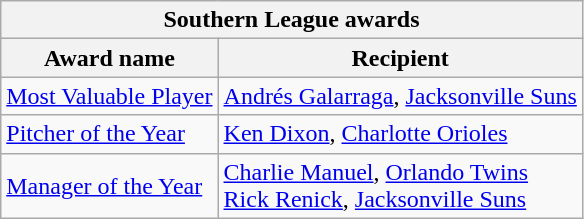<table class="wikitable">
<tr>
<th colspan="2">Southern League awards</th>
</tr>
<tr>
<th>Award name</th>
<th>Recipient</th>
</tr>
<tr>
<td><a href='#'>Most Valuable Player</a></td>
<td><a href='#'>Andrés Galarraga</a>, <a href='#'>Jacksonville Suns</a></td>
</tr>
<tr>
<td><a href='#'>Pitcher of the Year</a></td>
<td><a href='#'>Ken Dixon</a>, <a href='#'>Charlotte Orioles</a></td>
</tr>
<tr>
<td><a href='#'>Manager of the Year</a></td>
<td><a href='#'>Charlie Manuel</a>, <a href='#'>Orlando Twins</a> <br> <a href='#'>Rick Renick</a>, <a href='#'>Jacksonville Suns</a></td>
</tr>
</table>
